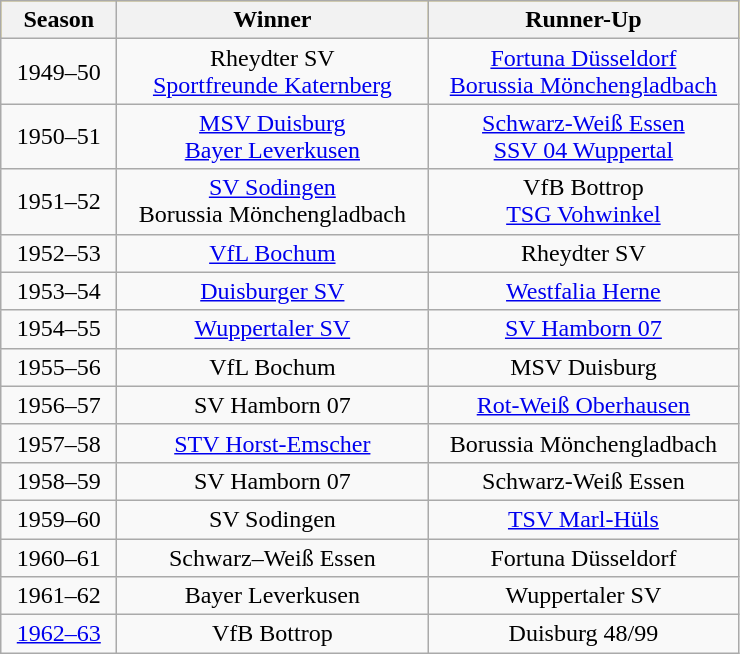<table class="wikitable">
<tr style="text-align:center; background:gold;">
<th width="70">Season</th>
<th style="width:200px;">Winner</th>
<th style="width:200px;">Runner-Up</th>
</tr>
<tr style="text-align:center;">
<td>1949–50</td>
<td>Rheydter SV <br> <a href='#'>Sportfreunde Katernberg</a></td>
<td><a href='#'>Fortuna Düsseldorf</a> <br> <a href='#'>Borussia Mönchengladbach</a></td>
</tr>
<tr style="text-align:center;">
<td>1950–51</td>
<td><a href='#'>MSV Duisburg</a> <br> <a href='#'>Bayer Leverkusen</a></td>
<td><a href='#'>Schwarz-Weiß Essen</a> <br> <a href='#'>SSV 04 Wuppertal</a></td>
</tr>
<tr style="text-align:center;">
<td>1951–52</td>
<td><a href='#'>SV Sodingen</a> <br> Borussia Mönchengladbach</td>
<td>VfB Bottrop <br> <a href='#'>TSG Vohwinkel</a></td>
</tr>
<tr style="text-align:center;">
<td>1952–53</td>
<td><a href='#'>VfL Bochum</a></td>
<td>Rheydter SV</td>
</tr>
<tr style="text-align:center;">
<td>1953–54</td>
<td><a href='#'>Duisburger SV</a></td>
<td><a href='#'>Westfalia Herne</a></td>
</tr>
<tr style="text-align:center;">
<td>1954–55</td>
<td><a href='#'>Wuppertaler SV</a></td>
<td><a href='#'>SV Hamborn 07</a></td>
</tr>
<tr style="text-align:center;">
<td>1955–56</td>
<td>VfL Bochum</td>
<td>MSV Duisburg</td>
</tr>
<tr style="text-align:center;">
<td>1956–57</td>
<td>SV Hamborn 07</td>
<td><a href='#'>Rot-Weiß Oberhausen</a></td>
</tr>
<tr style="text-align:center;">
<td>1957–58</td>
<td><a href='#'>STV Horst-Emscher</a></td>
<td>Borussia Mönchengladbach</td>
</tr>
<tr style="text-align:center;">
<td>1958–59</td>
<td>SV Hamborn 07</td>
<td>Schwarz-Weiß Essen</td>
</tr>
<tr style="text-align:center;">
<td>1959–60</td>
<td>SV Sodingen</td>
<td><a href='#'>TSV Marl-Hüls</a></td>
</tr>
<tr style="text-align:center;">
<td>1960–61</td>
<td>Schwarz–Weiß Essen</td>
<td>Fortuna Düsseldorf</td>
</tr>
<tr style="text-align:center;">
<td>1961–62</td>
<td>Bayer Leverkusen</td>
<td>Wuppertaler SV</td>
</tr>
<tr style="text-align:center;">
<td><a href='#'>1962–63</a></td>
<td>VfB Bottrop</td>
<td>Duisburg 48/99</td>
</tr>
</table>
